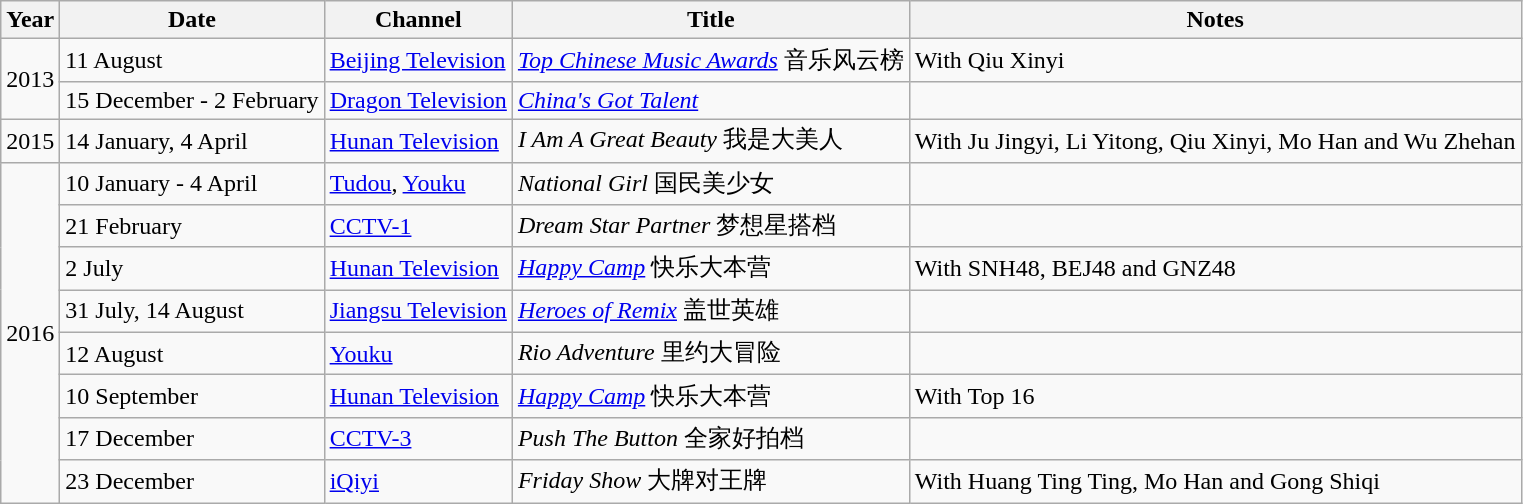<table class="wikitable">
<tr>
<th>Year</th>
<th>Date</th>
<th>Channel</th>
<th>Title</th>
<th>Notes</th>
</tr>
<tr>
<td rowspan="2">2013</td>
<td>11 August</td>
<td><a href='#'>Beijing Television</a></td>
<td><em><a href='#'>Top Chinese Music Awards</a></em> 音乐风云榜</td>
<td>With Qiu Xinyi</td>
</tr>
<tr>
<td>15 December - 2 February</td>
<td><a href='#'>Dragon Television</a></td>
<td><em><a href='#'>China's Got Talent</a></em></td>
<td></td>
</tr>
<tr>
<td>2015</td>
<td>14 January, 4 April</td>
<td><a href='#'>Hunan Television</a></td>
<td><em>I Am A Great Beauty</em> 我是大美人</td>
<td>With Ju Jingyi, Li Yitong, Qiu Xinyi, Mo Han and Wu Zhehan</td>
</tr>
<tr>
<td rowspan="8">2016</td>
<td>10 January - 4 April</td>
<td><a href='#'>Tudou</a>, <a href='#'>Youku</a></td>
<td><em>National Girl</em> 国民美少女</td>
<td></td>
</tr>
<tr>
<td>21 February</td>
<td><a href='#'>CCTV-1</a></td>
<td><em>Dream Star Partner</em> 梦想星搭档</td>
<td></td>
</tr>
<tr>
<td>2 July</td>
<td><a href='#'>Hunan Television</a></td>
<td><em><a href='#'>Happy Camp</a></em> 快乐大本营</td>
<td>With SNH48, BEJ48 and GNZ48</td>
</tr>
<tr>
<td>31 July, 14 August</td>
<td><a href='#'>Jiangsu Television</a></td>
<td><em><a href='#'>Heroes of Remix</a></em> 盖世英雄</td>
<td></td>
</tr>
<tr>
<td>12 August</td>
<td><a href='#'>Youku</a></td>
<td><em>Rio Adventure</em> 里约大冒险</td>
<td></td>
</tr>
<tr>
<td>10 September</td>
<td><a href='#'>Hunan Television</a></td>
<td><em><a href='#'>Happy Camp</a></em> 快乐大本营</td>
<td>With Top 16</td>
</tr>
<tr>
<td>17 December</td>
<td><a href='#'>CCTV-3</a></td>
<td><em>Push The Button</em> 全家好拍档</td>
<td></td>
</tr>
<tr>
<td>23 December</td>
<td><a href='#'>iQiyi</a></td>
<td><em>Friday Show</em> 大牌对王牌</td>
<td>With Huang Ting Ting, Mo Han and Gong Shiqi</td>
</tr>
</table>
